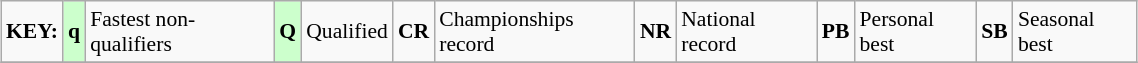<table class="wikitable" style="margin:0.5em auto; font-size:90%;position:relative;" width=60%>
<tr>
<td><strong>KEY:</strong></td>
<td bgcolor=ccffcc align=center><strong>q</strong></td>
<td>Fastest non-qualifiers</td>
<td bgcolor=ccffcc align=center><strong>Q</strong></td>
<td>Qualified</td>
<td align=center><strong>CR</strong></td>
<td>Championships record</td>
<td align=center><strong>NR</strong></td>
<td>National record</td>
<td align=center><strong>PB</strong></td>
<td>Personal best</td>
<td align=center><strong>SB</strong></td>
<td>Seasonal best</td>
</tr>
<tr>
</tr>
</table>
